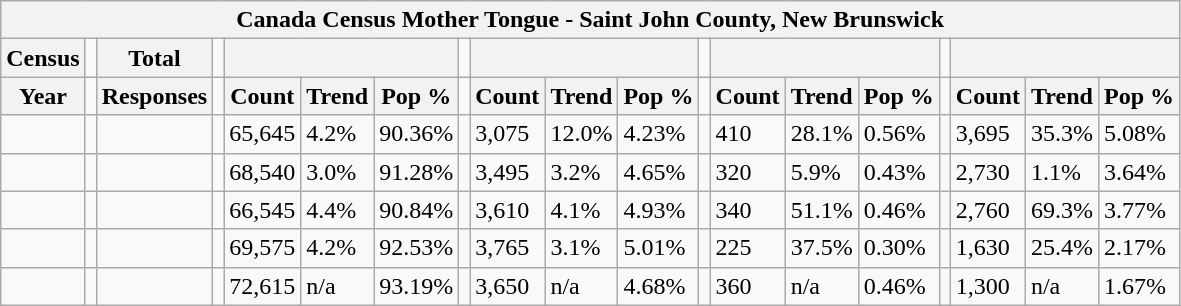<table class="wikitable">
<tr>
<th colspan="19">Canada Census Mother Tongue - Saint John County, New Brunswick</th>
</tr>
<tr>
<th>Census</th>
<td></td>
<th>Total</th>
<td colspan="1"></td>
<th colspan="3"></th>
<td colspan="1"></td>
<th colspan="3"></th>
<td colspan="1"></td>
<th colspan="3"></th>
<td colspan="1"></td>
<th colspan="3"></th>
</tr>
<tr>
<th>Year</th>
<td></td>
<th>Responses</th>
<td></td>
<th>Count</th>
<th>Trend</th>
<th>Pop %</th>
<td></td>
<th>Count</th>
<th>Trend</th>
<th>Pop %</th>
<td></td>
<th>Count</th>
<th>Trend</th>
<th>Pop %</th>
<td></td>
<th>Count</th>
<th>Trend</th>
<th>Pop %</th>
</tr>
<tr>
<td></td>
<td></td>
<td></td>
<td></td>
<td>65,645</td>
<td> 4.2%</td>
<td>90.36%</td>
<td></td>
<td>3,075</td>
<td> 12.0%</td>
<td>4.23%</td>
<td></td>
<td>410</td>
<td> 28.1%</td>
<td>0.56%</td>
<td></td>
<td>3,695</td>
<td> 35.3%</td>
<td>5.08%</td>
</tr>
<tr>
<td></td>
<td></td>
<td></td>
<td></td>
<td>68,540</td>
<td> 3.0%</td>
<td>91.28%</td>
<td></td>
<td>3,495</td>
<td> 3.2%</td>
<td>4.65%</td>
<td></td>
<td>320</td>
<td> 5.9%</td>
<td>0.43%</td>
<td></td>
<td>2,730</td>
<td> 1.1%</td>
<td>3.64%</td>
</tr>
<tr>
<td></td>
<td></td>
<td></td>
<td></td>
<td>66,545</td>
<td> 4.4%</td>
<td>90.84%</td>
<td></td>
<td>3,610</td>
<td> 4.1%</td>
<td>4.93%</td>
<td></td>
<td>340</td>
<td> 51.1%</td>
<td>0.46%</td>
<td></td>
<td>2,760</td>
<td> 69.3%</td>
<td>3.77%</td>
</tr>
<tr>
<td></td>
<td></td>
<td></td>
<td></td>
<td>69,575</td>
<td> 4.2%</td>
<td>92.53%</td>
<td></td>
<td>3,765</td>
<td> 3.1%</td>
<td>5.01%</td>
<td></td>
<td>225</td>
<td> 37.5%</td>
<td>0.30%</td>
<td></td>
<td>1,630</td>
<td> 25.4%</td>
<td>2.17%</td>
</tr>
<tr>
<td></td>
<td></td>
<td></td>
<td></td>
<td>72,615</td>
<td>n/a</td>
<td>93.19%</td>
<td></td>
<td>3,650</td>
<td>n/a</td>
<td>4.68%</td>
<td></td>
<td>360</td>
<td>n/a</td>
<td>0.46%</td>
<td></td>
<td>1,300</td>
<td>n/a</td>
<td>1.67%</td>
</tr>
</table>
